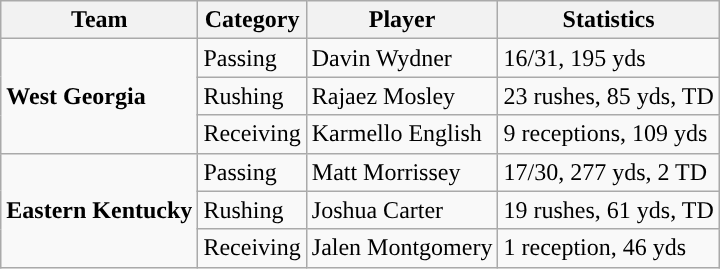<table class="wikitable" style="float: right;">
<tr>
<th>Team</th>
<th>Category</th>
<th>Player</th>
<th>Statistics</th>
</tr>
<tr>
<td rowspan=3><strong>West Georgia</strong></td>
<td>Passing</td>
<td>Davin Wydner</td>
<td>16/31, 195 yds</td>
</tr>
<tr>
<td>Rushing</td>
<td>Rajaez Mosley</td>
<td>23 rushes, 85 yds, TD</td>
</tr>
<tr>
<td>Receiving</td>
<td>Karmello English</td>
<td>9 receptions, 109 yds</td>
</tr>
<tr>
<td rowspan=3><strong>Eastern Kentucky</strong></td>
<td>Passing</td>
<td>Matt Morrissey</td>
<td>17/30, 277 yds, 2 TD</td>
</tr>
<tr>
<td>Rushing</td>
<td>Joshua Carter</td>
<td>19 rushes, 61 yds, TD</td>
</tr>
<tr>
<td>Receiving</td>
<td>Jalen Montgomery</td>
<td>1 reception, 46 yds</td>
</tr>
</table>
